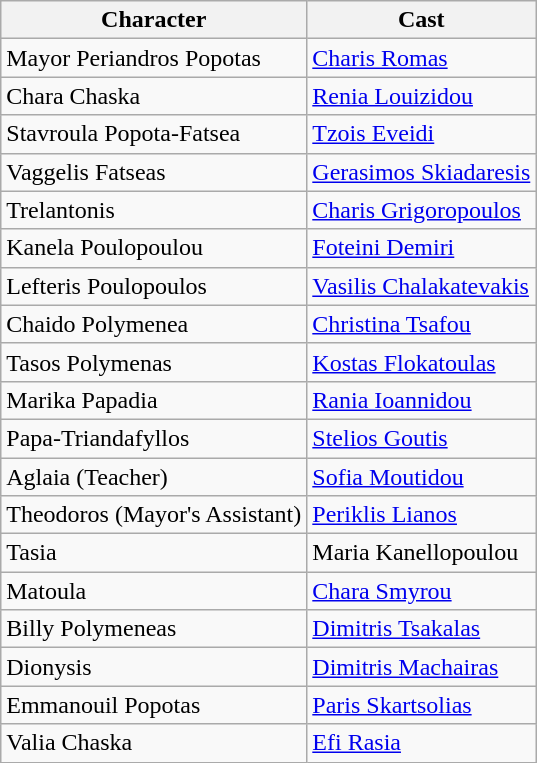<table class="wikitable">
<tr>
<th>Character</th>
<th>Cast</th>
</tr>
<tr>
<td>Mayor Periandros Popotas</td>
<td><a href='#'>Charis Romas</a></td>
</tr>
<tr>
<td>Chara Chaska</td>
<td><a href='#'>Renia Louizidou</a></td>
</tr>
<tr>
<td>Stavroula Popota-Fatsea</td>
<td><a href='#'>Tzois Eveidi</a></td>
</tr>
<tr>
<td>Vaggelis Fatseas</td>
<td><a href='#'>Gerasimos Skiadaresis</a></td>
</tr>
<tr>
<td>Trelantonis</td>
<td><a href='#'>Charis Grigoropoulos</a></td>
</tr>
<tr>
<td>Kanela Poulopoulou</td>
<td><a href='#'>Foteini Demiri</a></td>
</tr>
<tr>
<td>Lefteris Poulopoulos</td>
<td><a href='#'>Vasilis Chalakatevakis</a></td>
</tr>
<tr>
<td>Chaido Polymenea</td>
<td><a href='#'>Christina Tsafou</a></td>
</tr>
<tr>
<td>Tasos Polymenas</td>
<td><a href='#'>Kostas Flokatoulas</a></td>
</tr>
<tr>
<td>Marika Papadia</td>
<td><a href='#'>Rania Ioannidou</a></td>
</tr>
<tr>
<td>Papa-Triandafyllos</td>
<td><a href='#'>Stelios Goutis</a></td>
</tr>
<tr>
<td>Aglaia (Teacher)</td>
<td><a href='#'>Sofia Moutidou</a></td>
</tr>
<tr>
<td>Theodoros (Mayor's Assistant)</td>
<td><a href='#'>Periklis Lianos</a></td>
</tr>
<tr>
<td>Tasia</td>
<td>Maria Kanellopoulou</td>
</tr>
<tr>
<td>Matoula</td>
<td><a href='#'>Chara Smyrou</a></td>
</tr>
<tr>
<td>Billy Polymeneas</td>
<td><a href='#'>Dimitris Tsakalas</a></td>
</tr>
<tr>
<td>Dionysis</td>
<td><a href='#'>Dimitris Machairas</a></td>
</tr>
<tr>
<td>Emmanouil Popotas</td>
<td><a href='#'>Paris Skartsolias</a></td>
</tr>
<tr>
<td>Valia Chaska</td>
<td><a href='#'>Efi Rasia</a></td>
</tr>
</table>
